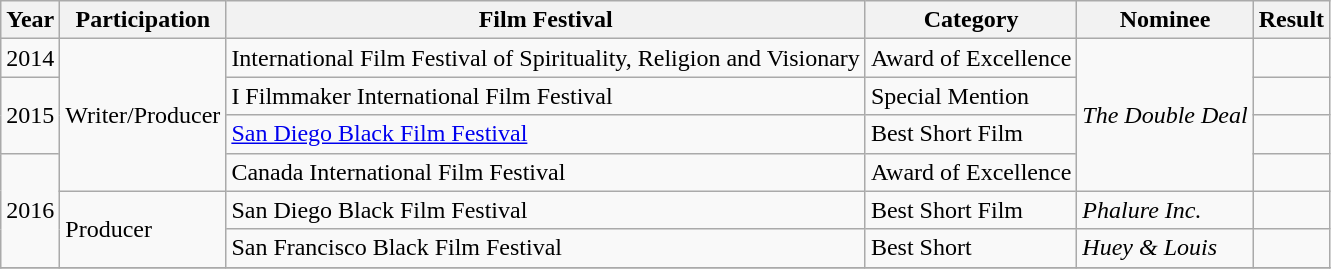<table class="wikitable sortable">
<tr>
<th>Year</th>
<th>Participation</th>
<th>Film Festival</th>
<th>Category</th>
<th>Nominee</th>
<th>Result</th>
</tr>
<tr>
<td>2014</td>
<td rowspan="4">Writer/Producer</td>
<td>International Film Festival of Spirituality, Religion and Visionary</td>
<td>Award of Excellence</td>
<td rowspan="4"><em>The Double Deal</em></td>
<td></td>
</tr>
<tr>
<td rowspan="2">2015</td>
<td>I Filmmaker International Film Festival</td>
<td>Special Mention</td>
<td></td>
</tr>
<tr>
<td><a href='#'>San Diego Black Film Festival</a></td>
<td>Best Short Film</td>
<td></td>
</tr>
<tr>
<td rowspan="3">2016</td>
<td>Canada International Film Festival</td>
<td>Award of Excellence</td>
<td></td>
</tr>
<tr>
<td rowspan="2">Producer</td>
<td>San Diego Black Film Festival</td>
<td>Best Short Film</td>
<td><em>Phalure Inc.</em></td>
<td></td>
</tr>
<tr>
<td>San Francisco Black Film Festival</td>
<td>Best Short</td>
<td><em>Huey & Louis</em></td>
<td></td>
</tr>
<tr>
</tr>
</table>
